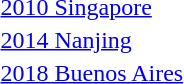<table>
<tr>
<td><a href='#'>2010 Singapore</a><br></td>
<td></td>
<td></td>
<td></td>
</tr>
<tr>
<td><a href='#'>2014 Nanjing</a><br></td>
<td></td>
<td></td>
<td></td>
</tr>
<tr>
<td><a href='#'>2018 Buenos Aires</a><br></td>
<td></td>
<td></td>
<td></td>
</tr>
</table>
